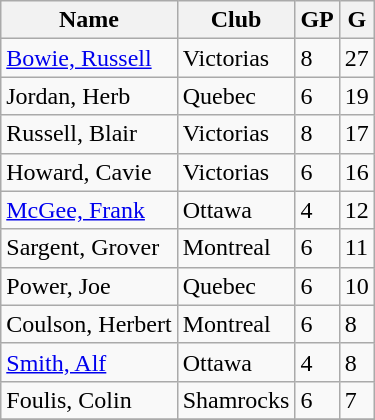<table class="wikitable">
<tr>
<th>Name</th>
<th>Club</th>
<th>GP</th>
<th>G</th>
</tr>
<tr>
<td><a href='#'>Bowie, Russell</a></td>
<td>Victorias</td>
<td>8</td>
<td>27</td>
</tr>
<tr>
<td>Jordan, Herb</td>
<td>Quebec</td>
<td>6</td>
<td>19</td>
</tr>
<tr>
<td>Russell, Blair</td>
<td>Victorias</td>
<td>8</td>
<td>17</td>
</tr>
<tr>
<td>Howard, Cavie</td>
<td>Victorias</td>
<td>6</td>
<td>16</td>
</tr>
<tr>
<td><a href='#'>McGee, Frank</a></td>
<td>Ottawa</td>
<td>4</td>
<td>12</td>
</tr>
<tr>
<td>Sargent, Grover</td>
<td>Montreal</td>
<td>6</td>
<td>11</td>
</tr>
<tr>
<td>Power, Joe</td>
<td>Quebec</td>
<td>6</td>
<td>10</td>
</tr>
<tr>
<td>Coulson, Herbert</td>
<td>Montreal</td>
<td>6</td>
<td>8</td>
</tr>
<tr>
<td><a href='#'>Smith, Alf</a></td>
<td>Ottawa</td>
<td>4</td>
<td>8</td>
</tr>
<tr>
<td>Foulis, Colin</td>
<td>Shamrocks</td>
<td>6</td>
<td>7</td>
</tr>
<tr>
</tr>
</table>
